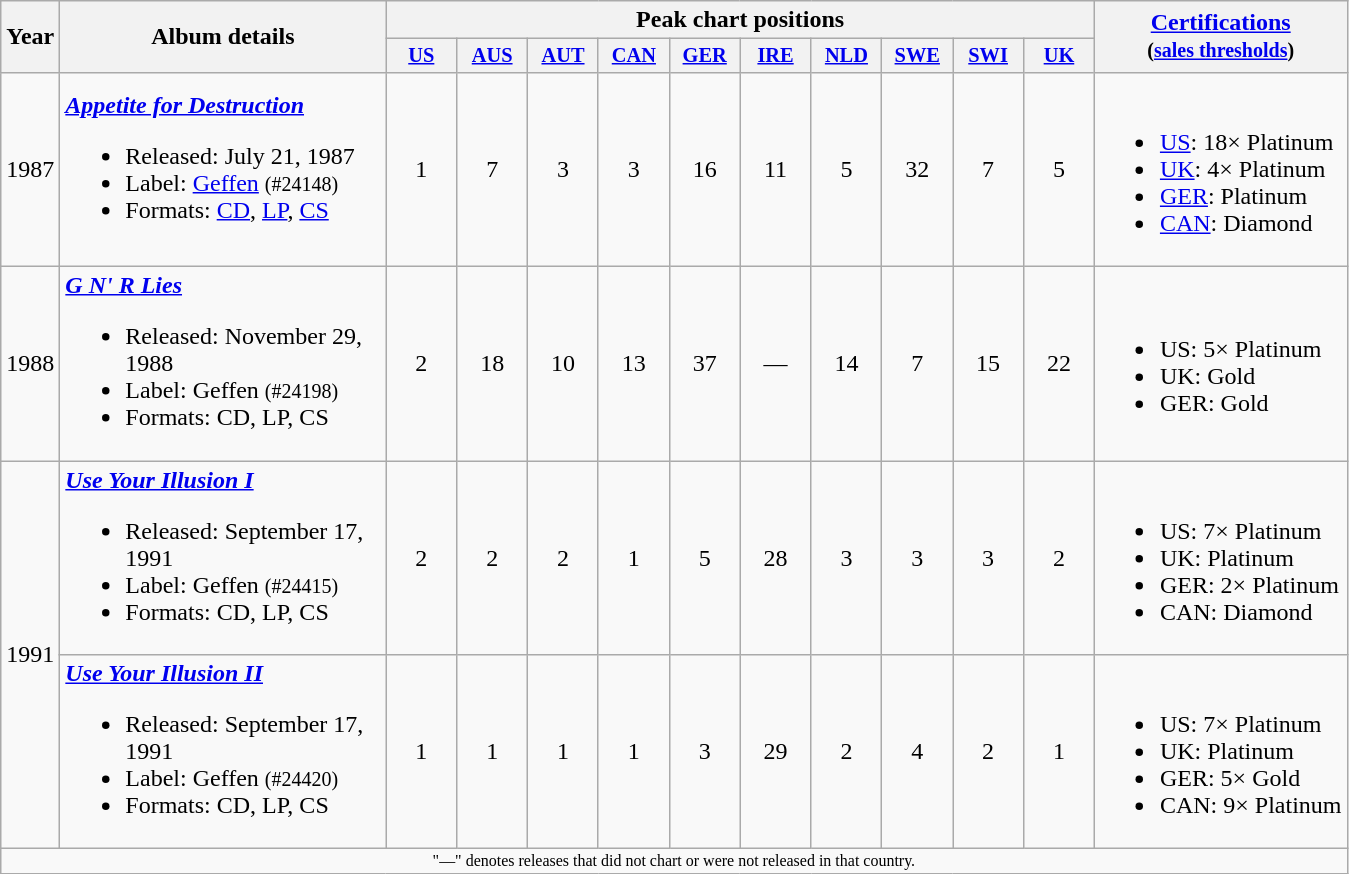<table class="wikitable" style="text-align:center;">
<tr>
<th rowspan="2">Year</th>
<th rowspan="2" width="210">Album details</th>
<th colspan="10">Peak chart positions</th>
<th rowspan="2"><a href='#'>Certifications</a><br><small>(<a href='#'>sales thresholds</a>)</small></th>
</tr>
<tr>
<th style="width:3em;font-size:85%"><a href='#'>US</a><br></th>
<th style="width:3em;font-size:85%"><a href='#'>AUS</a><br></th>
<th style="width:3em;font-size:85%"><a href='#'>AUT</a><br></th>
<th style="width:3em;font-size:85%"><a href='#'>CAN</a><br></th>
<th style="width:3em;font-size:85%"><a href='#'>GER</a><br></th>
<th style="width:3em;font-size:85%"><a href='#'>IRE</a><br></th>
<th style="width:3em;font-size:85%"><a href='#'>NLD</a><br></th>
<th style="width:3em;font-size:85%"><a href='#'>SWE</a><br></th>
<th style="width:3em;font-size:85%"><a href='#'>SWI</a><br></th>
<th style="width:3em;font-size:85%"><a href='#'>UK</a><br></th>
</tr>
<tr>
<td>1987</td>
<td align="left"><strong><em><a href='#'>Appetite for Destruction</a></em></strong><br><ul><li>Released: July 21, 1987</li><li>Label: <a href='#'>Geffen</a> <small>(#24148)</small></li><li>Formats: <a href='#'>CD</a>, <a href='#'>LP</a>, <a href='#'>CS</a></li></ul></td>
<td>1</td>
<td>7</td>
<td>3</td>
<td>3</td>
<td>16</td>
<td>11</td>
<td>5</td>
<td>32</td>
<td>7</td>
<td>5</td>
<td align="left"><br><ul><li><a href='#'>US</a>: 18× Platinum</li><li><a href='#'>UK</a>: 4× Platinum</li><li><a href='#'>GER</a>: Platinum</li><li><a href='#'>CAN</a>: Diamond</li></ul></td>
</tr>
<tr>
<td>1988</td>
<td align="left"><strong><em><a href='#'>G N' R Lies</a></em></strong><br><ul><li>Released: November 29, 1988</li><li>Label: Geffen <small>(#24198)</small></li><li>Formats: CD, LP, CS</li></ul></td>
<td>2</td>
<td>18</td>
<td>10</td>
<td>13</td>
<td>37</td>
<td>—</td>
<td>14</td>
<td>7</td>
<td>15</td>
<td>22</td>
<td align="left"><br><ul><li>US: 5× Platinum</li><li>UK: Gold</li><li>GER: Gold</li></ul></td>
</tr>
<tr>
<td rowspan="2">1991</td>
<td align="left"><strong><em><a href='#'>Use Your Illusion I</a></em></strong><br><ul><li>Released: September 17, 1991</li><li>Label: Geffen <small>(#24415)</small></li><li>Formats: CD, LP, CS</li></ul></td>
<td>2</td>
<td>2</td>
<td>2</td>
<td>1</td>
<td>5</td>
<td>28</td>
<td>3</td>
<td>3</td>
<td>3</td>
<td>2</td>
<td align="left"><br><ul><li>US: 7× Platinum</li><li>UK: Platinum</li><li>GER: 2× Platinum</li><li>CAN: Diamond</li></ul></td>
</tr>
<tr>
<td align="left"><strong><em><a href='#'>Use Your Illusion II</a></em></strong><br><ul><li>Released: September 17, 1991</li><li>Label: Geffen <small>(#24420)</small></li><li>Formats: CD, LP, CS</li></ul></td>
<td>1</td>
<td>1</td>
<td>1</td>
<td>1</td>
<td>3</td>
<td>29</td>
<td>2</td>
<td>4</td>
<td>2</td>
<td>1</td>
<td align="left"><br><ul><li>US: 7× Platinum</li><li>UK: Platinum</li><li>GER: 5× Gold</li><li>CAN: 9× Platinum</li></ul></td>
</tr>
<tr>
<td align="center" colspan="15" style="font-size: 8pt">"—" denotes releases that did not chart or were not released in that country.</td>
</tr>
</table>
